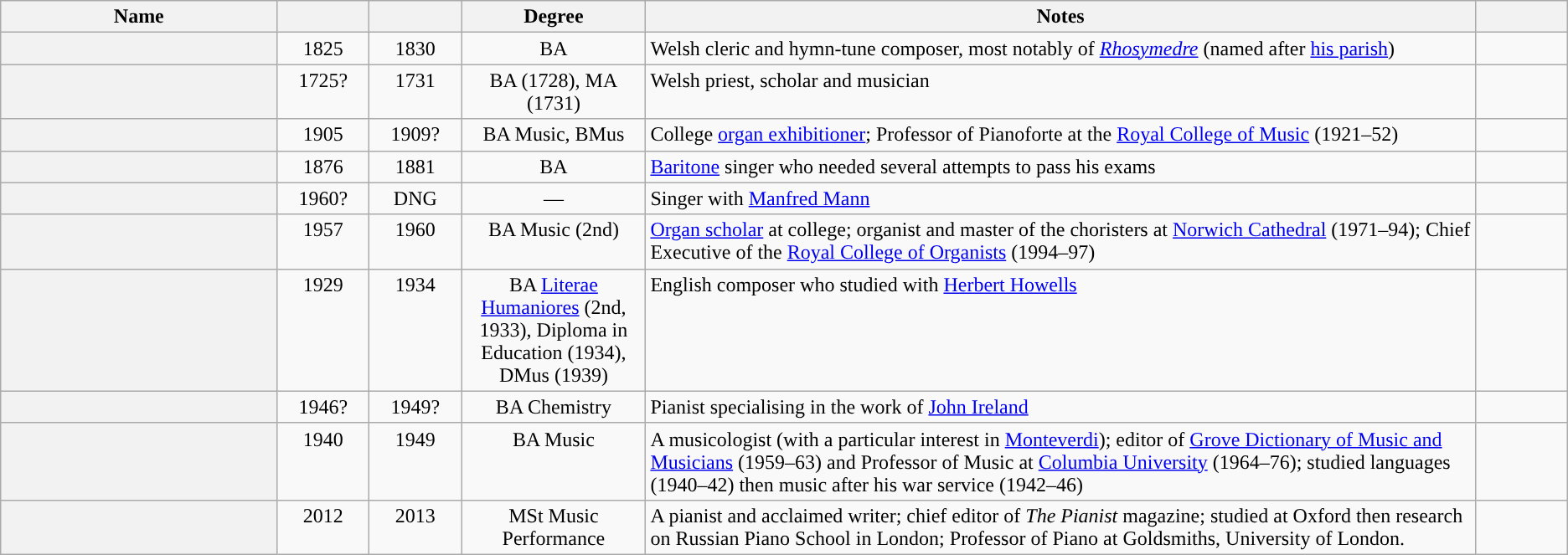<table class="wikitable sortable">
<tr>
<th scope="col" width="15%">Name</th>
<th scope="col" width="5%"></th>
<th scope="col" width="5%"></th>
<th scope="col" width="10%" class="unsortable">Degree</th>
<th scope="col" width="45%" class="unsortable">Notes</th>
<th scope="col" width="5%" class="unsortable"></th>
</tr>
<tr valign="top">
<th scope="row"></th>
<td align="center">1825</td>
<td align="center">1830</td>
<td align="center">BA</td>
<td>Welsh cleric and hymn-tune composer, most notably of <em><a href='#'>Rhosymedre</a></em> (named after <a href='#'>his parish</a>)</td>
<td align="center"></td>
</tr>
<tr valign="top">
<th scope="row"></th>
<td align="center"><span>1725</span>?</td>
<td align="center">1731</td>
<td align="center">BA (1728), MA (1731)</td>
<td>Welsh priest, scholar and musician</td>
<td align="center"></td>
</tr>
<tr valign="top">
<th scope="row"></th>
<td align="center">1905</td>
<td align="center"><span>1909</span>?</td>
<td align="center">BA Music, BMus</td>
<td>College <a href='#'>organ exhibitioner</a>; Professor of Pianoforte at the <a href='#'>Royal College of Music</a> (1921–52)</td>
<td align="center"></td>
</tr>
<tr valign="top">
<th scope="row"></th>
<td align="center">1876</td>
<td align="center">1881</td>
<td align="center">BA</td>
<td><a href='#'>Baritone</a> singer who needed several attempts to pass his exams</td>
<td align="center"></td>
</tr>
<tr valign="top">
<th scope="row"></th>
<td align="center"><span>1960</span>?</td>
<td align="center">DNG</td>
<td align="center">—</td>
<td>Singer with <a href='#'>Manfred Mann</a></td>
<td align="center"></td>
</tr>
<tr valign="top">
<th scope="row"></th>
<td align="center">1957</td>
<td align="center">1960</td>
<td align="center">BA Music (2nd)</td>
<td><a href='#'>Organ scholar</a> at college; organist and master of the choristers at <a href='#'>Norwich Cathedral</a> (1971–94); Chief Executive of the <a href='#'>Royal College of Organists</a> (1994–97)</td>
<td align="center"></td>
</tr>
<tr valign="top">
<th scope="row"></th>
<td align="center">1929</td>
<td align="center">1934</td>
<td align="center">BA <a href='#'>Literae Humaniores</a> (2nd, 1933), Diploma in Education (1934), DMus (1939)</td>
<td>English composer who studied with <a href='#'>Herbert Howells</a></td>
<td align="center"></td>
</tr>
<tr valign="top">
<th scope="row"></th>
<td align="center"><span>1946</span>?</td>
<td align="center"><span>1949</span>?</td>
<td align="center">BA Chemistry</td>
<td>Pianist specialising in the work of <a href='#'>John Ireland</a></td>
<td align="center"></td>
</tr>
<tr valign="top">
<th scope="row"></th>
<td align="center">1940</td>
<td align="center">1949</td>
<td align="center">BA Music</td>
<td>A musicologist (with a particular interest in <a href='#'>Monteverdi</a>); editor of <a href='#'>Grove Dictionary of Music and Musicians</a> (1959–63) and Professor of Music at <a href='#'>Columbia University</a> (1964–76); studied languages (1940–42) then music after his war service (1942–46)</td>
<td align="center"></td>
</tr>
<tr valign="top">
<th scope="row"></th>
<td align="center">2012</td>
<td align="center">2013</td>
<td align="center">MSt Music Performance</td>
<td>A pianist and acclaimed writer; chief editor of <em>The Pianist</em> magazine; studied at Oxford then research on Russian Piano School in London; Professor of Piano at Goldsmiths, University of London.</td>
<td align="center"></td>
</tr>
</table>
